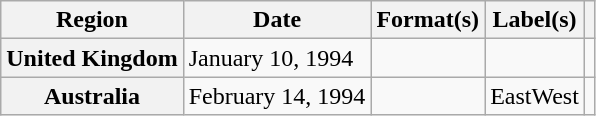<table class="wikitable plainrowheaders">
<tr>
<th scope="col">Region</th>
<th scope="col">Date</th>
<th scope="col">Format(s)</th>
<th scope="col">Label(s)</th>
<th scope="col"></th>
</tr>
<tr>
<th scope="row">United Kingdom</th>
<td>January 10, 1994</td>
<td></td>
<td></td>
<td></td>
</tr>
<tr>
<th scope="row">Australia</th>
<td>February 14, 1994</td>
<td></td>
<td>EastWest</td>
<td></td>
</tr>
</table>
